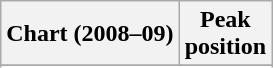<table class="wikitable sortable">
<tr>
<th>Chart (2008–09)</th>
<th>Peak<br>position</th>
</tr>
<tr>
</tr>
<tr>
</tr>
<tr>
</tr>
</table>
